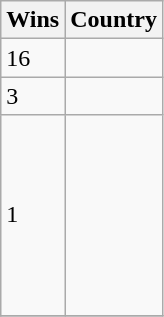<table class="wikitable">
<tr>
<th>Wins</th>
<th>Country</th>
</tr>
<tr>
<td>16</td>
<td></td>
</tr>
<tr>
<td>3</td>
<td></td>
</tr>
<tr>
<td>1</td>
<td><br> <br> <br> <br> <br> <br> <br> </td>
</tr>
<tr>
</tr>
</table>
